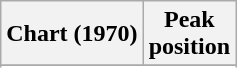<table class="wikitable plainrowheaders" style="text-align:center">
<tr>
<th scope="col">Chart (1970)</th>
<th scope="col">Peak<br>position</th>
</tr>
<tr>
</tr>
<tr>
</tr>
<tr>
</tr>
</table>
